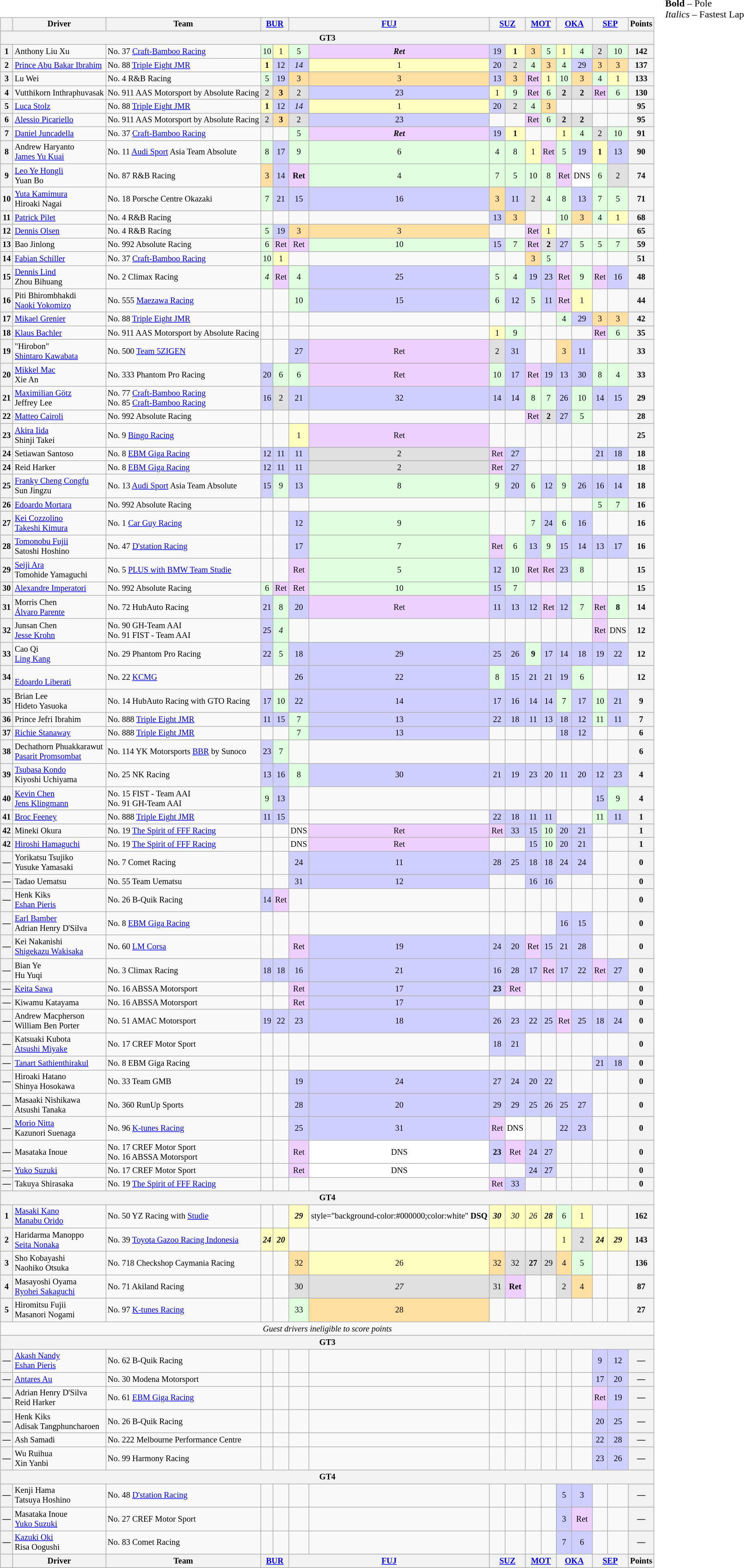<table>
<tr>
<td valign="top"><br><table class="wikitable" style="font-size: 85%; text-align:center;">
<tr>
<th></th>
<th>Driver</th>
<th>Team</th>
<th colspan="2"><a href='#'>BUR</a><br></th>
<th colspan="2"><a href='#'>FUJ</a><br></th>
<th colspan="2"><a href='#'>SUZ</a><br></th>
<th colspan="2"><a href='#'>MOT</a><br></th>
<th colspan="2"><a href='#'>OKA</a><br></th>
<th colspan="2"><a href='#'>SEP</a><br></th>
<th>Points</th>
</tr>
<tr>
<th colspan="18">GT3</th>
</tr>
<tr>
<th>1</th>
<td align="left"> Anthony Liu Xu</td>
<td align="left"> No. 37 <a href='#'>Craft-Bamboo Racing</a></td>
<td style="background:#DFFFDF;">10</td>
<td style="background:#FFFFBF;">1</td>
<td style="background:#DFFFDF;">5</td>
<td style="background:#EFCFFF;"><strong><em>Ret</em></strong></td>
<td style="background:#CFCFFF;">19</td>
<td style="background:#FFFFBF;"><strong>1</strong></td>
<td style="background:#FFDF9F;">3</td>
<td style="background:#DFFFDF;">5</td>
<td style="background:#FFFFBF;">1</td>
<td style="background:#DFFFDF;">4</td>
<td style="background:#DFDFDF;">2</td>
<td style="background:#DFFFDF;">10</td>
<th>142</th>
</tr>
<tr>
<th>2</th>
<td align="left"> <a href='#'>Prince Abu Bakar Ibrahim</a></td>
<td align="left"> No. 88 <a href='#'>Triple Eight JMR</a></td>
<td style="background:#FFFFBF;"><strong>1</strong></td>
<td style="background:#CFCFFF;">12</td>
<td style="background:#CFCFFF;"><em>14</em></td>
<td style="background:#FFFFBF;">1</td>
<td style="background:#CFCFFF;">20</td>
<td style="background:#DFDFDF;">2</td>
<td style="background:#DFFFDF;">4</td>
<td style="background:#FFDF9F;">3</td>
<td style="background:#DFFFDF;">4</td>
<td style="background:#CFCFFF;">29</td>
<td style="background:#FFDF9F;">3</td>
<td style="background:#FFDF9F;">3</td>
<th>137</th>
</tr>
<tr>
<th>3</th>
<td align="left"> Lu Wei</td>
<td align="left"> No. 4 R&B Racing</td>
<td style="background:#DFFFDF;">5</td>
<td style="background:#CFCFFF;">19</td>
<td style="background:#FFDF9F;">3</td>
<td style="background:#FFDF9F;">3</td>
<td style="background:#CFCFFF;">13</td>
<td style="background:#FFDF9F;">3</td>
<td style="background:#EFCFFF;">Ret</td>
<td style="background:#FFFFBF;">1</td>
<td style="background:#DFFFDF;">10</td>
<td style="background:#FFDF9F;">3</td>
<td style="background:#DFFFDF;">4</td>
<td style="background:#FFFFBF;">1</td>
<th>133</th>
</tr>
<tr>
<th>4</th>
<td align="left"> Vutthikorn Inthraphuvasak</td>
<td align="left"> No. 911 AAS Motorsport by Absolute Racing</td>
<td style="background:#DFDFDF;">2</td>
<td style="background:#FFDF9F;"><strong>3</strong></td>
<td style="background:#DFDFDF;">2</td>
<td style="background:#CFCFFF;">23</td>
<td style="background:#FFFFBF;">1</td>
<td style="background:#DFFFDF;">9</td>
<td style="background:#EFCFFF;">Ret</td>
<td style="background:#DFFFDF;">6</td>
<td style="background:#DFDFDF;"><strong>2</strong></td>
<td style="background:#DFDFDF;"><strong>2</strong></td>
<td style="background:#EFCFFF;">Ret</td>
<td style="background:#DFFFDF;">6</td>
<th>130</th>
</tr>
<tr>
<th>5</th>
<td align="left"> <a href='#'>Luca Stolz</a></td>
<td align="left"> No. 88 <a href='#'>Triple Eight JMR</a></td>
<td style="background:#FFFFBF;"><strong>1</strong></td>
<td style="background:#CFCFFF;">12</td>
<td style="background:#CFCFFF;"><em>14</em></td>
<td style="background:#FFFFBF;">1</td>
<td style="background:#CFCFFF;">20</td>
<td style="background:#DFDFDF;">2</td>
<td style="background:#DFFFDF;">4</td>
<td style="background:#FFDF9F;">3</td>
<td></td>
<td></td>
<td></td>
<td></td>
<th>95</th>
</tr>
<tr>
<th>6</th>
<td align="left"> <a href='#'>Alessio Picariello</a></td>
<td align="left"> No. 911 AAS Motorsport by Absolute Racing</td>
<td style="background:#DFDFDF;">2</td>
<td style="background:#FFDF9F;"><strong>3</strong></td>
<td style="background:#DFDFDF;">2</td>
<td style="background:#CFCFFF;">23</td>
<td></td>
<td></td>
<td style="background:#EFCFFF;">Ret</td>
<td style="background:#DFFFDF;">6</td>
<td style="background:#DFDFDF;"><strong>2</strong></td>
<td style="background:#DFDFDF;"><strong>2</strong></td>
<td></td>
<td></td>
<th>95</th>
</tr>
<tr>
<th>7</th>
<td align="left"> <a href='#'>Daniel Juncadella</a></td>
<td align="left"> No. 37 <a href='#'>Craft-Bamboo Racing</a></td>
<td></td>
<td></td>
<td style="background:#DFFFDF;">5</td>
<td style="background:#EFCFFF;"><strong><em>Ret</em></strong></td>
<td style="background:#CFCFFF;">19</td>
<td style="background:#FFFFBF;"><strong>1</strong></td>
<td></td>
<td></td>
<td style="background:#FFFFBF;">1</td>
<td style="background:#DFFFDF;">4</td>
<td style="background:#DFDFDF;">2</td>
<td style="background:#DFFFDF;">10</td>
<th>91</th>
</tr>
<tr>
<th>8</th>
<td align="left"> Andrew Haryanto<br> <a href='#'>James Yu Kuai</a></td>
<td align="left"> No. 11 <a href='#'>Audi Sport</a> Asia Team Absolute</td>
<td style="background:#DFFFDF;">8</td>
<td style="background:#CFCFFF;">17</td>
<td style="background:#DFFFDF;">9</td>
<td style="background:#DFFFDF;">6</td>
<td style="background:#DFFFDF;">4</td>
<td style="background:#DFFFDF;">8</td>
<td style="background:#FFFFBF;">1</td>
<td style="background:#EFCFFF;">Ret</td>
<td style="background:#DFFFDF;">5</td>
<td style="background:#CFCFFF;">19</td>
<td style="background:#FFFFBF;"><strong>1</strong></td>
<td style="background:#CFCFFF;">13</td>
<th>90</th>
</tr>
<tr>
<th>9</th>
<td align="left"> <a href='#'>Leo Ye Hongli</a><br> Yuan Bo</td>
<td align="left"> No. 87 R&B Racing</td>
<td style="background:#FFDF9F;">3</td>
<td style="background:#CFCFFF;">14</td>
<td style="background:#EFCFFF;"><strong>Ret</strong></td>
<td style="background:#DFFFDF;">4</td>
<td style="background:#DFFFDF;">7</td>
<td style="background:#DFFFDF;">5</td>
<td style="background:#DFFFDF;">10</td>
<td style="background:#DFFFDF;">8</td>
<td style="background:#EFCFFF;">Ret</td>
<td style="background:#FFFFFF;">DNS</td>
<td style="background:#DFFFDF;">6</td>
<td style="background:#DFDFDF;">2</td>
<th>74</th>
</tr>
<tr>
<th>10</th>
<td align="left"> <a href='#'>Yuta Kamimura</a><br> Hiroaki Nagai</td>
<td align="left"> No. 18 Porsche Centre Okazaki</td>
<td style="background:#DFFFDF;">7</td>
<td style="background:#CFCFFF;">21</td>
<td style="background:#CFCFFF;">15</td>
<td style="background:#CFCFFF;">16</td>
<td style="background:#FFDF9F;">3</td>
<td style="background:#CFCFFF;">11</td>
<td style="background:#DFDFDF;">2</td>
<td style="background:#DFFFDF;">4</td>
<td style="background:#DFFFDF;">8</td>
<td style="background:#CFCFFF;">13</td>
<td style="background:#DFFFDF;">7</td>
<td style="background:#DFFFDF;">5</td>
<th>71</th>
</tr>
<tr>
<th>11</th>
<td align="left"> <a href='#'>Patrick Pilet</a></td>
<td align="left"> No. 4 R&B Racing</td>
<td></td>
<td></td>
<td></td>
<td></td>
<td style="background:#CFCFFF;">13</td>
<td style="background:#FFDF9F;">3</td>
<td></td>
<td></td>
<td style="background:#DFFFDF;">10</td>
<td style="background:#FFDF9F;">3</td>
<td style="background:#DFFFDF;">4</td>
<td style="background:#FFFFBF;">1</td>
<th>68</th>
</tr>
<tr>
<th>12</th>
<td align="left"> <a href='#'>Dennis Olsen</a></td>
<td align="left"> No. 4 R&B Racing</td>
<td style="background:#DFFFDF;">5</td>
<td style="background:#CFCFFF;">19</td>
<td style="background:#FFDF9F;">3</td>
<td style="background:#FFDF9F;">3</td>
<td></td>
<td></td>
<td style="background:#EFCFFF;">Ret</td>
<td style="background:#FFFFBF;">1</td>
<td></td>
<td></td>
<td></td>
<td></td>
<th>65</th>
</tr>
<tr>
<th>13</th>
<td align="left"> Bao Jinlong</td>
<td align="left"> No. 992 Absolute Racing</td>
<td style="background:#DFFFDF;">6</td>
<td style="background:#EFCFFF;">Ret</td>
<td style="background:#EFCFFF;">Ret</td>
<td style="background:#DFFFDF;">10</td>
<td style="background:#CFCFFF;">15</td>
<td style="background:#DFFFDF;">7</td>
<td style="background:#EFCFFF;">Ret</td>
<td style="background:#DFDFDF;"><strong>2</strong></td>
<td style="background:#CFCFFF;">27</td>
<td style="background:#DFFFDF;">5</td>
<td style="background:#DFFFDF;">5</td>
<td style="background:#DFFFDF;">7</td>
<th>59</th>
</tr>
<tr>
<th>14</th>
<td align="left"> <a href='#'>Fabian Schiller</a></td>
<td align="left"> No. 37 <a href='#'>Craft-Bamboo Racing</a></td>
<td style="background:#DFFFDF;">10</td>
<td style="background:#FFFFBF;">1</td>
<td></td>
<td></td>
<td></td>
<td></td>
<td style="background:#FFDF9F;">3</td>
<td style="background:#DFFFDF;">5</td>
<td></td>
<td></td>
<td></td>
<td></td>
<th>51</th>
</tr>
<tr>
<th>15</th>
<td align="left"> <a href='#'>Dennis Lind</a><br> Zhou Bihuang</td>
<td align="left"> No. 2 Climax Racing</td>
<td style="background:#DFFFDF;"><em>4</em></td>
<td style="background:#EFCFFF;">Ret</td>
<td style="background:#DFFFDF;">4</td>
<td style="background:#CFCFFF;">25</td>
<td style="background:#DFFFDF;">5</td>
<td style="background:#DFFFDF;">4</td>
<td style="background:#CFCFFF;">19</td>
<td style="background:#CFCFFF;">23</td>
<td style="background:#EFCFFF;">Ret</td>
<td style="background:#DFFFDF;">9</td>
<td style="background:#EFCFFF;">Ret</td>
<td style="background:#CFCFFF;">16</td>
<th>48</th>
</tr>
<tr>
<th>16</th>
<td align="left"> Piti Bhirombhakdi<br> <a href='#'>Naoki Yokomizo</a></td>
<td align="left"> No. 555 <a href='#'>Maezawa Racing</a></td>
<td></td>
<td></td>
<td style="background:#DFFFDF;">10</td>
<td style="background:#CFCFFF;">15</td>
<td style="background:#DFFFDF;">6</td>
<td style="background:#CFCFFF;">12</td>
<td style="background:#DFFFDF;">5</td>
<td style="background:#CFCFFF;">11</td>
<td style="background:#EFCFFF;">Ret</td>
<td style="background:#FFFFBF;">1</td>
<td></td>
<td></td>
<th>44</th>
</tr>
<tr>
<th>17</th>
<td align="left"> <a href='#'>Mikael Grenier</a></td>
<td align="left"> No. 88 <a href='#'>Triple Eight JMR</a></td>
<td></td>
<td></td>
<td></td>
<td></td>
<td></td>
<td></td>
<td></td>
<td></td>
<td style="background:#DFFFDF;">4</td>
<td style="background:#CFCFFF;">29</td>
<td style="background:#FFDF9F;">3</td>
<td style="background:#FFDF9F;">3</td>
<th>42</th>
</tr>
<tr>
<th>18</th>
<td align="left"> <a href='#'>Klaus Bachler</a></td>
<td align="left"> No. 911 AAS Motorsport by Absolute Racing</td>
<td></td>
<td></td>
<td></td>
<td></td>
<td style="background:#FFFFBF;">1</td>
<td style="background:#DFFFDF;">9</td>
<td></td>
<td></td>
<td></td>
<td></td>
<td style="background:#EFCFFF;">Ret</td>
<td style="background:#DFFFDF;">6</td>
<th>35</th>
</tr>
<tr>
<th>19</th>
<td align="left"> "Hirobon"<br> <a href='#'>Shintaro Kawabata</a></td>
<td align="left"> No. 500 <a href='#'>Team 5ZIGEN</a></td>
<td></td>
<td></td>
<td style="background:#CFCFFF;">27</td>
<td style="background:#EFCFFF;">Ret</td>
<td style="background:#DFDFDF;">2</td>
<td style="background:#CFCFFF;">31</td>
<td></td>
<td></td>
<td style="background:#FFDF9F;">3</td>
<td style="background:#CFCFFF;">11</td>
<td></td>
<td></td>
<th>33</th>
</tr>
<tr>
<th>20</th>
<td align="left"> <a href='#'>Mikkel Mac</a><br> Xie An</td>
<td align="left"> No. 333 Phantom Pro Racing</td>
<td style="background:#CFCFFF;">20</td>
<td style="background:#DFFFDF;">6</td>
<td style="background:#DFFFDF;">6</td>
<td style="background:#EFCFFF;">Ret</td>
<td style="background:#DFFFDF;">10</td>
<td style="background:#CFCFFF;">17</td>
<td style="background:#EFCFFF;">Ret</td>
<td style="background:#CFCFFF;">19</td>
<td style="background:#CFCFFF;">13</td>
<td style="background:#CFCFFF;">30</td>
<td style="background:#DFFFDF;">8</td>
<td style="background:#DFFFDF;">4</td>
<th>33</th>
</tr>
<tr>
<th>21</th>
<td align="left"> <a href='#'>Maximilian Götz</a><br> Jeffrey Lee</td>
<td align="left"> No. 77 <a href='#'>Craft-Bamboo Racing</a><br> No. 85 <a href='#'>Craft-Bamboo Racing</a></td>
<td style="background:#CFCFFF;">16</td>
<td style="background:#DFDFDF;">2</td>
<td style="background:#CFCFFF;">21</td>
<td style="background:#CFCFFF;">32</td>
<td style="background:#CFCFFF;">14</td>
<td style="background:#CFCFFF;">14</td>
<td style="background:#DFFFDF;">8</td>
<td style="background:#DFFFDF;">7</td>
<td style="background:#CFCFFF;">26</td>
<td style="background:#DFFFDF;">10</td>
<td style="background:#CFCFFF;">14</td>
<td style="background:#CFCFFF;">15</td>
<th>29</th>
</tr>
<tr>
<th>22</th>
<td align="left"> <a href='#'>Matteo Cairoli</a></td>
<td align="left"> No. 992 Absolute Racing</td>
<td></td>
<td></td>
<td></td>
<td></td>
<td></td>
<td></td>
<td style="background:#EFCFFF;">Ret</td>
<td style="background:#DFDFDF;"><strong>2</strong></td>
<td style="background:#CFCFFF;">27</td>
<td style="background:#DFFFDF;">5</td>
<td></td>
<td></td>
<th>28</th>
</tr>
<tr>
<th>23</th>
<td align="left"> <a href='#'>Akira Iida</a><br> Shinji Takei</td>
<td align="left"> No. 9 <a href='#'>Bingo Racing</a></td>
<td></td>
<td></td>
<td style="background:#FFFFBF;">1</td>
<td style="background:#EFCFFF;">Ret</td>
<td></td>
<td></td>
<td></td>
<td></td>
<td></td>
<td></td>
<td></td>
<td></td>
<th>25</th>
</tr>
<tr>
<th>24</th>
<td align="left"> Setiawan Santoso</td>
<td align="left"> No. 8 <a href='#'>EBM Giga Racing</a></td>
<td style="background:#CFCFFF;">12</td>
<td style="background:#CFCFFF;">11</td>
<td style="background:#CFCFFF;">11</td>
<td style="background:#DFDFDF;">2</td>
<td style="background:#EFCFFF;">Ret</td>
<td style="background:#CFCFFF;">27</td>
<td></td>
<td></td>
<td></td>
<td></td>
<td style="background:#CFCFFF;">21</td>
<td style="background:#CFCFFF;">18</td>
<th>18</th>
</tr>
<tr>
<th>24</th>
<td align="left"> Reid Harker</td>
<td align="left"> No. 8 <a href='#'>EBM Giga Racing</a></td>
<td style="background:#CFCFFF;">12</td>
<td style="background:#CFCFFF;">11</td>
<td style="background:#CFCFFF;">11</td>
<td style="background:#DFDFDF;">2</td>
<td style="background:#EFCFFF;">Ret</td>
<td style="background:#CFCFFF;">27</td>
<td></td>
<td></td>
<td></td>
<td></td>
<td></td>
<td></td>
<th>18</th>
</tr>
<tr>
<th>25</th>
<td align="left"> <a href='#'>Franky Cheng Congfu</a><br> Sun Jingzu</td>
<td align="left"> No. 13 <a href='#'>Audi Sport</a> Asia Team Absolute</td>
<td style="background:#CFCFFF;">15</td>
<td style="background:#DFFFDF;">9</td>
<td style="background:#CFCFFF;">13</td>
<td style="background:#DFFFDF;">8</td>
<td style="background:#DFFFDF;">9</td>
<td style="background:#CFCFFF;">20</td>
<td style="background:#DFFFDF;">6</td>
<td style="background:#CFCFFF;">12</td>
<td style="background:#DFFFDF;">9</td>
<td style="background:#CFCFFF;">26</td>
<td style="background:#CFCFFF;">16</td>
<td style="background:#CFCFFF;">14</td>
<th>18</th>
</tr>
<tr>
<th>26</th>
<td align="left"> <a href='#'>Edoardo Mortara</a></td>
<td align="left"> No. 992 Absolute Racing</td>
<td></td>
<td></td>
<td></td>
<td></td>
<td></td>
<td></td>
<td></td>
<td></td>
<td></td>
<td></td>
<td style="background:#DFFFDF;">5</td>
<td style="background:#DFFFDF;">7</td>
<th>16</th>
</tr>
<tr>
<th>27</th>
<td align="left"> <a href='#'>Kei Cozzolino</a><br> <a href='#'>Takeshi Kimura</a></td>
<td align="left"> No. 1 <a href='#'>Car Guy Racing</a></td>
<td></td>
<td></td>
<td style="background:#CFCFFF;">12</td>
<td style="background:#DFFFDF;">9</td>
<td></td>
<td></td>
<td style="background:#DFFFDF;">7</td>
<td style="background:#CFCFFF;">24</td>
<td style="background:#DFFFDF;">6</td>
<td style="background:#CFCFFF;">16</td>
<td></td>
<td></td>
<th>16</th>
</tr>
<tr>
<th>28</th>
<td align="left"> <a href='#'>Tomonobu Fujii</a><br> Satoshi Hoshino</td>
<td align="left"> No. 47 <a href='#'>D'station Racing</a></td>
<td></td>
<td></td>
<td style="background:#CFCFFF;">17</td>
<td style="background:#DFFFDF;">7</td>
<td style="background:#EFCFFF;">Ret</td>
<td style="background:#DFFFDF;">6</td>
<td style="background:#CFCFFF;">13</td>
<td style="background:#DFFFDF;">9</td>
<td style="background:#CFCFFF;">15</td>
<td style="background:#CFCFFF;">14</td>
<td style="background:#CFCFFF;">13</td>
<td style="background:#CFCFFF;">17</td>
<th>16</th>
</tr>
<tr>
<th>29</th>
<td align="left"> <a href='#'>Seiji Ara</a><br> Tomohide Yamaguchi</td>
<td align="left"> No. 5 <a href='#'>PLUS with BMW Team Studie</a></td>
<td></td>
<td></td>
<td style="background:#EFCFFF;">Ret</td>
<td style="background:#DFFFDF;">5</td>
<td style="background:#CFCFFF;">12</td>
<td style="background:#DFFFDF;">10</td>
<td style="background:#EFCFFF;">Ret</td>
<td style="background:#EFCFFF;">Ret</td>
<td style="background:#CFCFFF;">23</td>
<td style="background:#DFFFDF;">8</td>
<td></td>
<td></td>
<th>15</th>
</tr>
<tr>
<th>30</th>
<td align="left"> <a href='#'>Alexandre Imperatori</a></td>
<td align="left"> No. 992 Absolute Racing</td>
<td style="background:#DFFFDF;">6</td>
<td style="background:#EFCFFF;">Ret</td>
<td style="background:#EFCFFF;">Ret</td>
<td style="background:#DFFFDF;">10</td>
<td style="background:#CFCFFF;">15</td>
<td style="background:#DFFFDF;">7</td>
<td></td>
<td></td>
<td></td>
<td></td>
<td></td>
<td></td>
<th>15</th>
</tr>
<tr>
<th>31</th>
<td align="left"> Morris Chen<br> <a href='#'>Álvaro Parente</a></td>
<td align="left"> No. 72 HubAuto Racing</td>
<td style="background:#CFCFFF;">21</td>
<td style="background:#DFFFDF;">8</td>
<td style="background:#CFCFFF;">20</td>
<td style="background:#EFCFFF;">Ret</td>
<td style="background:#CFCFFF;">11</td>
<td style="background:#CFCFFF;">13</td>
<td style="background:#CFCFFF;">12</td>
<td style="background:#EFCFFF;">Ret</td>
<td style="background:#CFCFFF;">12</td>
<td style="background:#DFFFDF;">7</td>
<td style="background:#EFCFFF;">Ret</td>
<td style="background:#DFFFDF;"><strong>8</strong></td>
<th>14</th>
</tr>
<tr>
<th>32</th>
<td align="left"> Junsan Chen<br> <a href='#'>Jesse Krohn</a></td>
<td align="left"> No. 90 GH-Team AAI<br> No. 91 FIST - Team AAI</td>
<td style="background:#CFCFFF;">25</td>
<td style="background:#DFFFDF;"><em>4</em></td>
<td></td>
<td></td>
<td></td>
<td></td>
<td></td>
<td></td>
<td></td>
<td></td>
<td style="background:#EFCFFF;">Ret</td>
<td>DNS</td>
<th>12</th>
</tr>
<tr>
<th>33</th>
<td align="left"> Cao Qi<br> <a href='#'>Ling Kang</a></td>
<td align="left"> No. 29 Phantom Pro Racing</td>
<td style="background:#CFCFFF;">22</td>
<td style="background:#DFFFDF;">5</td>
<td style="background:#CFCFFF;">18</td>
<td style="background:#CFCFFF;">29</td>
<td style="background:#CFCFFF;">25</td>
<td style="background:#CFCFFF;">26</td>
<td style="background:#DFFFDF;"><strong>9</strong></td>
<td style="background:#CFCFFF;">17</td>
<td style="background:#CFCFFF;">14</td>
<td style="background:#CFCFFF;">18</td>
<td style="background:#CFCFFF;">19</td>
<td style="background:#CFCFFF;">22</td>
<th>12</th>
</tr>
<tr>
<th>34</th>
<td align="left"> <br> <a href='#'>Edoardo Liberati</a></td>
<td align="left"> No. 22 <a href='#'>KCMG</a></td>
<td></td>
<td></td>
<td style="background:#CFCFFF;">26</td>
<td style="background:#CFCFFF;">22</td>
<td style="background:#DFFFDF;">8</td>
<td style="background:#CFCFFF;">15</td>
<td style="background:#CFCFFF;">21</td>
<td style="background:#CFCFFF;">21</td>
<td style="background:#CFCFFF;">19</td>
<td style="background:#DFFFDF;">6</td>
<td></td>
<td></td>
<th>12</th>
</tr>
<tr>
<th>35</th>
<td align="left"> Brian Lee<br> Hideto Yasuoka</td>
<td align="left"> No. 14 HubAuto Racing with GTO Racing</td>
<td style="background:#CFCFFF;">17</td>
<td style="background:#DFFFDF;">10</td>
<td style="background:#CFCFFF;">22</td>
<td style="background:#CFCFFF;">14</td>
<td style="background:#CFCFFF;">17</td>
<td style="background:#CFCFFF;">16</td>
<td style="background:#CFCFFF;">14</td>
<td style="background:#CFCFFF;">14</td>
<td style="background:#DFFFDF;">7</td>
<td style="background:#CFCFFF;">17</td>
<td style="background:#DFFFDF;">10</td>
<td style="background:#CFCFFF;">21</td>
<th>9</th>
</tr>
<tr>
<th>36</th>
<td align="left"> Prince Jefri Ibrahim</td>
<td align="left"> No. 888 <a href='#'>Triple Eight JMR</a></td>
<td style="background:#CFCFFF;">11</td>
<td style="background:#CFCFFF;">15</td>
<td style="background:#DFFFDF;">7</td>
<td style="background:#CFCFFF;">13</td>
<td style="background:#CFCFFF;">22</td>
<td style="background:#CFCFFF;">18</td>
<td style="background:#CFCFFF;">11</td>
<td style="background:#CFCFFF;">13</td>
<td style="background:#CFCFFF;">18</td>
<td style="background:#CFCFFF;">12</td>
<td style="background:#DFFFDF;">11</td>
<td style="background:#CFCFFF;">11</td>
<th>7</th>
</tr>
<tr>
<th>37</th>
<td align="left"> <a href='#'>Richie Stanaway</a></td>
<td align="left"> No. 888 <a href='#'>Triple Eight JMR</a></td>
<td></td>
<td></td>
<td style="background:#DFFFDF;">7</td>
<td style="background:#CFCFFF;">13</td>
<td></td>
<td></td>
<td></td>
<td></td>
<td style="background:#CFCFFF;">18</td>
<td style="background:#CFCFFF;">12</td>
<td></td>
<td></td>
<th>6</th>
</tr>
<tr>
<th>38</th>
<td align="left" nowrap> Dechathorn Phuakkarawut<br> <a href='#'>Pasarit Promsombat</a></td>
<td align="left"> No. 114 YK Motorsports <a href='#'>BBR</a> by Sunoco</td>
<td style="background:#CFCFFF;">23</td>
<td style="background:#DFFFDF;">7</td>
<td></td>
<td></td>
<td></td>
<td></td>
<td></td>
<td></td>
<td></td>
<td></td>
<td></td>
<td></td>
<th>6</th>
</tr>
<tr>
<th>39</th>
<td align="left"> <a href='#'>Tsubasa Kondo</a><br> Kiyoshi Uchiyama</td>
<td align="left"> No. 25 NK Racing</td>
<td style="background:#CFCFFF;">13</td>
<td style="background:#CFCFFF;">16</td>
<td style="background:#DFFFDF;">8</td>
<td style="background:#CFCFFF;">30</td>
<td style="background:#CFCFFF;">21</td>
<td style="background:#CFCFFF;">19</td>
<td style="background:#CFCFFF;">23</td>
<td style="background:#CFCFFF;">20</td>
<td style="background:#CFCFFF;">11</td>
<td style="background:#CFCFFF;">20</td>
<td style="background:#CFCFFF;">12</td>
<td style="background:#CFCFFF;">23</td>
<th>4</th>
</tr>
<tr>
<th>40</th>
<td align="left"> <a href='#'>Kevin Chen</a><br> <a href='#'>Jens Klingmann</a></td>
<td align="left"> No. 15 FIST - Team AAI<br> No. 91 GH-Team AAI</td>
<td style="background:#DFFFDF;">9</td>
<td style="background:#CFCFFF;">13</td>
<td></td>
<td></td>
<td></td>
<td></td>
<td></td>
<td></td>
<td></td>
<td></td>
<td style="background:#CFCFFF;">15</td>
<td style="background:#DFFFDF;">9</td>
<th>4</th>
</tr>
<tr>
<th>41</th>
<td align="left"> <a href='#'>Broc Feeney</a></td>
<td align="left"> No. 888 <a href='#'>Triple Eight JMR</a></td>
<td style="background:#CFCFFF;">11</td>
<td style="background:#CFCFFF;">15</td>
<td></td>
<td></td>
<td style="background:#CFCFFF;">22</td>
<td style="background:#CFCFFF;">18</td>
<td style="background:#CFCFFF;">11</td>
<td style="background:#CFCFFF;">11</td>
<td></td>
<td></td>
<td style="background:#DFFFDF;">11</td>
<td style="background:#CFCFFF;">11</td>
<th>1</th>
</tr>
<tr>
<th>42</th>
<td align="left"> Mineki Okura</td>
<td align="left"> No. 19 <a href='#'>The Spirit of FFF Racing</a></td>
<td></td>
<td></td>
<td style="background:#FFFFFF;">DNS</td>
<td style="background:#EFCFFF;">Ret</td>
<td style="background:#EFCFFF;">Ret</td>
<td style="background:#CFCFFF;">33</td>
<td style="background:#CFCFFF;">15</td>
<td style="background:#DFFFDF;">10</td>
<td style="background:#CFCFFF;">20</td>
<td style="background:#CFCFFF;">21</td>
<td></td>
<td></td>
<th>1</th>
</tr>
<tr>
<th>42</th>
<td align="left"> <a href='#'>Hiroshi Hamaguchi</a></td>
<td align="left"> No. 19 <a href='#'>The Spirit of FFF Racing</a></td>
<td></td>
<td></td>
<td style="background:#FFFFFF;">DNS</td>
<td style="background:#EFCFFF;">Ret</td>
<td></td>
<td></td>
<td style="background:#CFCFFF;">15</td>
<td style="background:#DFFFDF;">10</td>
<td style="background:#CFCFFF;">20</td>
<td style="background:#CFCFFF;">21</td>
<td></td>
<td></td>
<th>1</th>
</tr>
<tr>
<th>—</th>
<td align="left"> Yorikatsu Tsujiko<br> Yusuke Yamasaki</td>
<td align="left"> No. 7 Comet Racing</td>
<td></td>
<td></td>
<td style="background:#CFCFFF;">24</td>
<td style="background:#CFCFFF;">11</td>
<td style="background:#CFCFFF;">28</td>
<td style="background:#CFCFFF;">25</td>
<td style="background:#CFCFFF;">18</td>
<td style="background:#CFCFFF;">18</td>
<td style="background:#CFCFFF;">24</td>
<td style="background:#CFCFFF;">24</td>
<td></td>
<td></td>
<th>0</th>
</tr>
<tr>
<th>—</th>
<td align="left"> Tadao Uematsu</td>
<td align="left"> No. 55 Team Uematsu</td>
<td></td>
<td></td>
<td style="background:#CFCFFF;">31</td>
<td style="background:#CFCFFF;">12</td>
<td></td>
<td></td>
<td style="background:#CFCFFF;">16</td>
<td style="background:#CFCFFF;">16</td>
<td></td>
<td></td>
<td></td>
<td></td>
<th>0</th>
</tr>
<tr>
<th>—</th>
<td align="left"> Henk Kiks<br> <a href='#'>Eshan Pieris</a></td>
<td align="left"> No. 26 B-Quik Racing</td>
<td style="background:#CFCFFF;">14</td>
<td style="background:#EFCFFF;">Ret</td>
<td></td>
<td></td>
<td></td>
<td></td>
<td></td>
<td></td>
<td></td>
<td></td>
<td></td>
<td></td>
<th>0</th>
</tr>
<tr>
<th>—</th>
<td align="left"> <a href='#'>Earl Bamber</a><br> Adrian Henry D'Silva</td>
<td align="left"> No. 8 <a href='#'>EBM Giga Racing</a></td>
<td></td>
<td></td>
<td></td>
<td></td>
<td></td>
<td></td>
<td></td>
<td></td>
<td style="background:#CFCFFF;">16</td>
<td style="background:#CFCFFF;">15</td>
<td></td>
<td></td>
<th>0</th>
</tr>
<tr>
<th>—</th>
<td align="left"> Kei Nakanishi<br> <a href='#'>Shigekazu Wakisaka</a></td>
<td align="left"> No. 60 <a href='#'>LM Corsa</a></td>
<td></td>
<td></td>
<td style="background:#EFCFFF;">Ret</td>
<td style="background:#CFCFFF;">19</td>
<td style="background:#CFCFFF;">24</td>
<td style="background:#CFCFFF;">20</td>
<td style="background:#EFCFFF;">Ret</td>
<td style="background:#CFCFFF;">15</td>
<td style="background:#CFCFFF;">21</td>
<td style="background:#CFCFFF;">28</td>
<td></td>
<td></td>
<th>0</th>
</tr>
<tr>
<th>—</th>
<td align="left"> Bian Ye<br> Hu Yuqi</td>
<td align="left"> No. 3 Climax Racing</td>
<td style="background:#CFCFFF;">18</td>
<td style="background:#CFCFFF;">18</td>
<td style="background:#CFCFFF;">16</td>
<td style="background:#CFCFFF;">21</td>
<td style="background:#CFCFFF;">16</td>
<td style="background:#CFCFFF;">28</td>
<td style="background:#CFCFFF;">17</td>
<td style="background:#EFCFFF;">Ret</td>
<td style="background:#CFCFFF;">17</td>
<td style="background:#CFCFFF;">22</td>
<td style="background:#EFCFFF;">Ret</td>
<td style="background:#CFCFFF;">27</td>
<th>0</th>
</tr>
<tr>
<th>—</th>
<td align="left"> <a href='#'>Keita Sawa</a></td>
<td align="left"> No. 16 ABSSA Motorsport</td>
<td></td>
<td></td>
<td style="background:#EFCFFF;">Ret</td>
<td style="background:#CFCFFF;">17</td>
<td style="background:#CFCFFF;"><strong>23</strong></td>
<td style="background:#EFCFFF;">Ret</td>
<td></td>
<td></td>
<td></td>
<td></td>
<td></td>
<td></td>
<th>0</th>
</tr>
<tr>
<th>—</th>
<td align="left"> Kiwamu Katayama</td>
<td align="left"> No. 16 ABSSA Motorsport</td>
<td></td>
<td></td>
<td style="background:#EFCFFF;">Ret</td>
<td style="background:#CFCFFF;">17</td>
<td></td>
<td></td>
<td></td>
<td></td>
<td></td>
<td></td>
<td></td>
<td></td>
<th>0</th>
</tr>
<tr>
<th>—</th>
<td align="left"> Andrew Macpherson<br> William Ben Porter</td>
<td align="left"> No. 51 AMAC Motorsport</td>
<td style="background:#CFCFFF;">19</td>
<td style="background:#CFCFFF;">22</td>
<td style="background:#CFCFFF;">23</td>
<td style="background:#CFCFFF;">18</td>
<td style="background:#CFCFFF;">26</td>
<td style="background:#CFCFFF;">23</td>
<td style="background:#CFCFFF;">22</td>
<td style="background:#CFCFFF;">25</td>
<td style="background:#EFCFFF;">Ret</td>
<td style="background:#CFCFFF;">25</td>
<td style="background:#CFCFFF;">18</td>
<td style="background:#CFCFFF;">24</td>
<th>0</th>
</tr>
<tr>
<th>—</th>
<td align="left"> Katsuaki Kubota<br> <a href='#'>Atsushi Miyake</a></td>
<td align="left"> No. 17 CREF Motor Sport</td>
<td></td>
<td></td>
<td></td>
<td></td>
<td style="background:#CFCFFF;">18</td>
<td style="background:#CFCFFF;">21</td>
<td></td>
<td></td>
<td></td>
<td></td>
<td></td>
<td></td>
<th>0</th>
</tr>
<tr>
<th>—</th>
<td align="left"> <a href='#'>Tanart Sathienthirakul</a></td>
<td align="left"> No. 8 EBM Giga Racing</td>
<td></td>
<td></td>
<td></td>
<td></td>
<td></td>
<td></td>
<td></td>
<td></td>
<td></td>
<td></td>
<td style="background:#CFCFFF;">21</td>
<td style="background:#CFCFFF;">18</td>
<th>0</th>
</tr>
<tr>
<th>—</th>
<td align="left"> Hiroaki Hatano<br> Shinya Hosokawa</td>
<td align="left"> No. 33 Team GMB</td>
<td></td>
<td></td>
<td style="background:#CFCFFF;">19</td>
<td style="background:#CFCFFF;">24</td>
<td style="background:#CFCFFF;">27</td>
<td style="background:#CFCFFF;">24</td>
<td style="background:#CFCFFF;">20</td>
<td style="background:#CFCFFF;">22</td>
<td></td>
<td></td>
<td></td>
<td></td>
<th>0</th>
</tr>
<tr>
<th>—</th>
<td align="left"> Masaaki Nishikawa<br> Atsushi Tanaka</td>
<td align="left"> No. 360 RunUp Sports</td>
<td></td>
<td></td>
<td style="background:#CFCFFF;">28</td>
<td style="background:#CFCFFF;">20</td>
<td style="background:#CFCFFF;">29</td>
<td style="background:#CFCFFF;">29</td>
<td style="background:#CFCFFF;">25</td>
<td style="background:#CFCFFF;">26</td>
<td style="background:#CFCFFF;">25</td>
<td style="background:#CFCFFF;">27</td>
<td></td>
<td></td>
<th>0</th>
</tr>
<tr>
<th>—</th>
<td align="left"> <a href='#'>Morio Nitta</a><br> Kazunori Suenaga</td>
<td align="left"> No. 96 <a href='#'>K-tunes Racing</a></td>
<td></td>
<td></td>
<td style="background:#CFCFFF;">25</td>
<td style="background:#CFCFFF;">31</td>
<td style="background:#EFCFFF;">Ret</td>
<td style="background:#FFFFFF;">DNS</td>
<td></td>
<td></td>
<td style="background:#CFCFFF;">22</td>
<td style="background:#CFCFFF;">23</td>
<td></td>
<td></td>
<th>0</th>
</tr>
<tr>
<th>—</th>
<td align="left"> Masataka Inoue</td>
<td align="left"> No. 17 CREF Motor Sport<br> No. 16 ABSSA Motorsport</td>
<td></td>
<td></td>
<td style="background:#EFCFFF;">Ret</td>
<td style="background:#FFFFFF;">DNS</td>
<td style="background:#CFCFFF;"><strong>23</strong></td>
<td style="background:#EFCFFF;">Ret</td>
<td style="background:#CFCFFF;">24</td>
<td style="background:#CFCFFF;">27</td>
<td></td>
<td></td>
<td></td>
<td></td>
<th>0</th>
</tr>
<tr>
<th>—</th>
<td align="left"> <a href='#'>Yuko Suzuki</a></td>
<td align="left"> No. 17 CREF Motor Sport</td>
<td></td>
<td></td>
<td style="background:#EFCFFF;">Ret</td>
<td style="background:#FFFFFF;">DNS</td>
<td></td>
<td></td>
<td style="background:#CFCFFF;">24</td>
<td style="background:#CFCFFF;">27</td>
<td></td>
<td></td>
<td></td>
<td></td>
<th>0</th>
</tr>
<tr>
<th>—</th>
<td align="left"> Takuya Shirasaka</td>
<td align="left"> No. 19 <a href='#'>The Spirit of FFF Racing</a></td>
<td></td>
<td></td>
<td></td>
<td></td>
<td style="background:#EFCFFF;">Ret</td>
<td style="background:#CFCFFF;">33</td>
<td></td>
<td></td>
<td></td>
<td></td>
<td></td>
<td></td>
<th>0</th>
</tr>
<tr>
<th colspan="18">GT4</th>
</tr>
<tr>
<th>1</th>
<td align="left"> <a href='#'>Masaki Kano</a><br> <a href='#'>Manabu Orido</a></td>
<td align="left"> No. 50 YZ Racing with <a href='#'>Studie</a></td>
<td></td>
<td></td>
<td style="background:#FFFFBF;"><strong><em>29</em></strong></td>
<td>style="background-color:#000000;color:white" <strong>DSQ</strong></td>
<td style="background:#FFFFBF;"><strong><em>30</em></strong></td>
<td style="background:#FFFFBF;"><em>30</em></td>
<td style="background:#FFFFBF;"><em>26</em></td>
<td style="background:#FFFFBF;"><strong><em>28</em></strong></td>
<td style="background:#DFFFDF;">6</td>
<td style="background:#FFFFBF;">1</td>
<td></td>
<td></td>
<th>162</th>
</tr>
<tr>
<th>2</th>
<td align="left"> Haridarma Manoppo<br> <a href='#'>Seita Nonaka</a></td>
<td align="left"> No. 39 <a href='#'>Toyota Gazoo Racing Indonesia</a></td>
<td style="background:#FFFFBF;"><strong><em>24</em></strong></td>
<td style="background:#FFFFBF;"><strong><em>20</em></strong></td>
<td></td>
<td></td>
<td></td>
<td></td>
<td></td>
<td></td>
<td style="background:#FFFFBF;">1</td>
<td style="background:#DFDFDF;">2</td>
<td style="background:#FFFFBF;"><strong><em>24</em></strong></td>
<td style="background:#FFFFBF;"><strong><em>29</em></strong></td>
<th>143</th>
</tr>
<tr>
<th>3</th>
<td align="left"> Sho Kobayashi<br> Naohiko Otsuka</td>
<td align="left"> No. 718 Checkshop Caymania Racing</td>
<td></td>
<td></td>
<td style="background:#FFDF9F;">32</td>
<td style="background:#FFFFBF;">26</td>
<td style="background:#FFDF9F;">32</td>
<td style="background:#DFDFDF;">32</td>
<td style="background:#DFDFDF;"><strong>27</strong></td>
<td style="background:#DFDFDF;">29</td>
<td style="background:#FFDF9F;">4</td>
<td style="background:#DFFFDF;">5</td>
<td></td>
<td></td>
<th>136</th>
</tr>
<tr>
<th>4</th>
<td align="left"> Masayoshi Oyama<br> <a href='#'>Ryohei Sakaguchi</a></td>
<td align="left"> No. 71 Akiland Racing</td>
<td></td>
<td></td>
<td style="background:#DFDFDF;">30</td>
<td style="background:#DFDFDF;"><em>27</em></td>
<td style="background:#DFDFDF;">31</td>
<td style="background:#EFCFFF;"><strong>Ret</strong></td>
<td></td>
<td></td>
<td style="background:#DFDFDF;">2</td>
<td style="background:#FFDF9F;">4</td>
<td></td>
<td></td>
<th>87</th>
</tr>
<tr>
<th>5</th>
<td align="left"> Hiromitsu Fujii<br> Masanori Nogami</td>
<td align="left"> No. 97 <a href='#'>K-tunes Racing</a></td>
<td></td>
<td></td>
<td style="background:#DFFFDF;">33</td>
<td style="background:#FFDF9F;">28</td>
<td></td>
<td></td>
<td></td>
<td></td>
<td></td>
<td></td>
<td></td>
<td></td>
<th>27</th>
</tr>
<tr>
<td colspan="18"><em>Guest drivers ineligible to score points</em></td>
</tr>
<tr>
<th colspan="18">GT3</th>
</tr>
<tr>
<th>—</th>
<td align="left"> <a href='#'>Akash Nandy</a><br> <a href='#'>Eshan Pieris</a></td>
<td align="left"> No. 62 B-Quik Racing</td>
<td></td>
<td></td>
<td></td>
<td></td>
<td></td>
<td></td>
<td></td>
<td></td>
<td></td>
<td></td>
<td style="background:#CFCFFF;">9</td>
<td style="background:#CFCFFF;">12</td>
<th>—</th>
</tr>
<tr>
<th>—</th>
<td align="left"> <a href='#'>Antares Au</a></td>
<td align="left"> No. 30 Modena Motorsport</td>
<td></td>
<td></td>
<td></td>
<td></td>
<td></td>
<td></td>
<td></td>
<td></td>
<td></td>
<td></td>
<td style="background:#CFCFFF;">17</td>
<td style="background:#CFCFFF;">20</td>
<th>—</th>
</tr>
<tr>
<th>—</th>
<td align="left"> Adrian Henry D'Silva<br> Reid Harker</td>
<td align="left"> No. 61 <a href='#'>EBM Giga Racing</a></td>
<td></td>
<td></td>
<td></td>
<td></td>
<td></td>
<td></td>
<td></td>
<td></td>
<td></td>
<td></td>
<td style="background:#EFCFFF;">Ret</td>
<td style="background:#CFCFFF;">19</td>
<th>—</th>
</tr>
<tr>
<th>—</th>
<td align="left"> Henk Kiks<br> Adisak Tangphuncharoen</td>
<td align="left"> No. 26 B-Quik Racing</td>
<td></td>
<td></td>
<td></td>
<td></td>
<td></td>
<td></td>
<td></td>
<td></td>
<td></td>
<td></td>
<td style="background:#CFCFFF;">20</td>
<td style="background:#CFCFFF;">25</td>
<th>—</th>
</tr>
<tr>
<th>—</th>
<td align="left"> Ash Samadi</td>
<td align="left"> No. 222 Melbourne Performance Centre</td>
<td></td>
<td></td>
<td></td>
<td></td>
<td></td>
<td></td>
<td></td>
<td></td>
<td></td>
<td></td>
<td style="background:#CFCFFF;">22</td>
<td style="background:#CFCFFF;">28</td>
<th>—</th>
</tr>
<tr>
<th>—</th>
<td align="left"> Wu Ruihua<br> Xin Yanbi</td>
<td align="left"> No. 99 Harmony Racing</td>
<td></td>
<td></td>
<td></td>
<td></td>
<td></td>
<td></td>
<td></td>
<td></td>
<td></td>
<td></td>
<td style="background:#CFCFFF;">23</td>
<td style="background:#CFCFFF;">26</td>
<th>—</th>
</tr>
<tr>
<th colspan="18">GT4</th>
</tr>
<tr>
<th>—</th>
<td align="left"> Kenji Hama<br> Tatsuya Hoshino</td>
<td align="left"> No. 48 <a href='#'>D'station Racing</a></td>
<td></td>
<td></td>
<td></td>
<td></td>
<td></td>
<td></td>
<td></td>
<td></td>
<td style="background:#CFCFFF;">5</td>
<td style="background:#CFCFFF;">3</td>
<td></td>
<td></td>
<th>—</th>
</tr>
<tr>
<th>—</th>
<td align="left"> Masataka Inoue<br> <a href='#'>Yuko Suzuki</a></td>
<td align="left"> No. 27 CREF Motor Sport</td>
<td></td>
<td></td>
<td></td>
<td></td>
<td></td>
<td></td>
<td></td>
<td></td>
<td style="background:#CFCFFF;">3</td>
<td style="background:#EFCFFF;">Ret</td>
<td></td>
<td></td>
<th>—</th>
</tr>
<tr>
<th>—</th>
<td align="left"> <a href='#'>Kazuki Oki</a><br> Risa Oogushi</td>
<td align="left"> No. 83 Comet Racing</td>
<td></td>
<td></td>
<td></td>
<td></td>
<td></td>
<td></td>
<td></td>
<td></td>
<td style="background:#CFCFFF;">7</td>
<td style="background:#CFCFFF;">6</td>
<td></td>
<td></td>
<th>—</th>
</tr>
<tr>
<th></th>
<th>Driver</th>
<th>Team</th>
<th colspan="2"><a href='#'>BUR</a><br></th>
<th colspan="2"><a href='#'>FUJ</a><br></th>
<th colspan="2"><a href='#'>SUZ</a><br></th>
<th colspan="2"><a href='#'>MOT</a><br></th>
<th colspan="2"><a href='#'>OKA</a><br></th>
<th colspan="2"><a href='#'>SEP</a><br></th>
<th>Points</th>
</tr>
</table>
</td>
<td valign="top"><span><strong>Bold</strong> – Pole</span><br><span><em>Italics</em> – Fastest Lap</span></td>
</tr>
</table>
